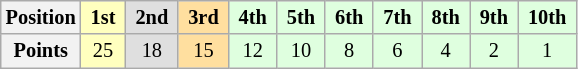<table class="wikitable" style="font-size:85%; text-align:center">
<tr>
<th>Position</th>
<td style="background:#FFFFBF;"> <strong>1st</strong> </td>
<td style="background:#DFDFDF;"> <strong>2nd</strong> </td>
<td style="background:#FFDF9F;"> <strong>3rd</strong> </td>
<td style="background:#DFFFDF;"> <strong>4th</strong> </td>
<td style="background:#DFFFDF;"> <strong>5th</strong> </td>
<td style="background:#DFFFDF;"> <strong>6th</strong> </td>
<td style="background:#DFFFDF;"> <strong>7th</strong> </td>
<td style="background:#DFFFDF;"> <strong>8th</strong> </td>
<td style="background:#DFFFDF;"> <strong>9th</strong> </td>
<td style="background:#DFFFDF;"> <strong>10th</strong> </td>
</tr>
<tr>
<th>Points</th>
<td style="background:#FFFFBF;">25</td>
<td style="background:#DFDFDF;">18</td>
<td style="background:#FFDF9F;">15</td>
<td style="background:#DFFFDF;">12</td>
<td style="background:#DFFFDF;">10</td>
<td style="background:#DFFFDF;">8</td>
<td style="background:#DFFFDF;">6</td>
<td style="background:#DFFFDF;">4</td>
<td style="background:#DFFFDF;">2</td>
<td style="background:#DFFFDF;">1</td>
</tr>
</table>
